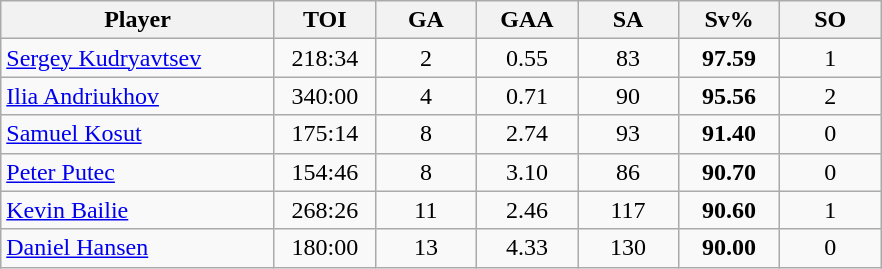<table class="wikitable sortable" style="text-align:center;">
<tr>
<th style="width:175px;">Player</th>
<th style="width:60px;">TOI</th>
<th style="width:60px;">GA</th>
<th style="width:60px;">GAA</th>
<th style="width:60px;">SA</th>
<th style="width:60px;">Sv%</th>
<th style="width:60px;">SO</th>
</tr>
<tr>
<td style="text-align:left;"> <a href='#'>Sergey Kudryavtsev</a></td>
<td>218:34</td>
<td>2</td>
<td>0.55</td>
<td>83</td>
<td><strong>97.59</strong></td>
<td>1</td>
</tr>
<tr>
<td style="text-align:left;"> <a href='#'>Ilia Andriukhov</a></td>
<td>340:00</td>
<td>4</td>
<td>0.71</td>
<td>90</td>
<td><strong>95.56</strong></td>
<td>2</td>
</tr>
<tr>
<td style="text-align:left;"> <a href='#'>Samuel Kosut</a></td>
<td>175:14</td>
<td>8</td>
<td>2.74</td>
<td>93</td>
<td><strong>91.40</strong></td>
<td>0</td>
</tr>
<tr>
<td style="text-align:left;"> <a href='#'>Peter Putec</a></td>
<td>154:46</td>
<td>8</td>
<td>3.10</td>
<td>86</td>
<td><strong>90.70</strong></td>
<td>0</td>
</tr>
<tr>
<td style="text-align:left;"> <a href='#'>Kevin Bailie</a></td>
<td>268:26</td>
<td>11</td>
<td>2.46</td>
<td>117</td>
<td><strong>90.60</strong></td>
<td>1</td>
</tr>
<tr>
<td style="text-align:left;"> <a href='#'>Daniel Hansen</a></td>
<td>180:00</td>
<td>13</td>
<td>4.33</td>
<td>130</td>
<td><strong>90.00</strong></td>
<td>0</td>
</tr>
</table>
